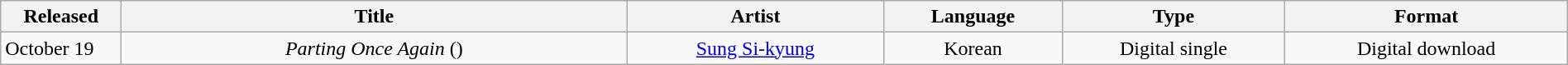<table class="wikitable"  style="width:100%">
<tr>
<th width=90px>Released</th>
<th width=400px>Title</th>
<th width=200px>Artist</th>
<th>Language</th>
<th>Type</th>
<th>Format</th>
</tr>
<tr>
<td>October 19</td>
<td align="center"><em>Parting Once Again</em> ()</td>
<td align="center"><a href='#'>Sung Si-kyung</a></td>
<td align="center">Korean</td>
<td align="center">Digital single</td>
<td align="center">Digital download</td>
</tr>
</table>
